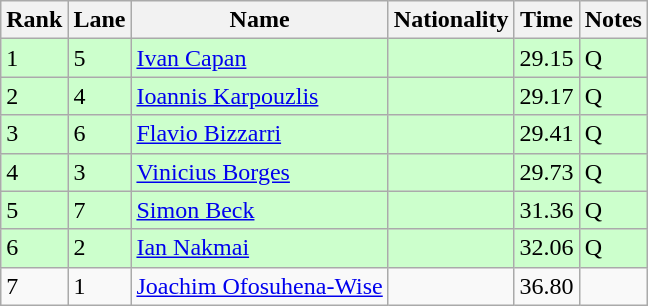<table class="wikitable">
<tr>
<th>Rank</th>
<th>Lane</th>
<th>Name</th>
<th>Nationality</th>
<th>Time</th>
<th>Notes</th>
</tr>
<tr bgcolor=ccffcc>
<td>1</td>
<td>5</td>
<td><a href='#'>Ivan Capan</a></td>
<td></td>
<td>29.15</td>
<td>Q</td>
</tr>
<tr bgcolor=ccffcc>
<td>2</td>
<td>4</td>
<td><a href='#'>Ioannis Karpouzlis</a></td>
<td></td>
<td>29.17</td>
<td>Q</td>
</tr>
<tr bgcolor=ccffcc>
<td>3</td>
<td>6</td>
<td><a href='#'>Flavio Bizzarri</a></td>
<td></td>
<td>29.41</td>
<td>Q</td>
</tr>
<tr bgcolor=ccffcc>
<td>4</td>
<td>3</td>
<td><a href='#'>Vinicius Borges</a></td>
<td></td>
<td>29.73</td>
<td>Q</td>
</tr>
<tr bgcolor=ccffcc>
<td>5</td>
<td>7</td>
<td><a href='#'>Simon Beck</a></td>
<td></td>
<td>31.36</td>
<td>Q</td>
</tr>
<tr bgcolor=ccffcc>
<td>6</td>
<td>2</td>
<td><a href='#'>Ian Nakmai</a></td>
<td></td>
<td>32.06</td>
<td>Q</td>
</tr>
<tr>
<td>7</td>
<td>1</td>
<td><a href='#'>Joachim Ofosuhena-Wise</a></td>
<td></td>
<td>36.80</td>
<td></td>
</tr>
</table>
